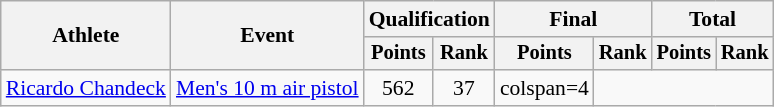<table class=wikitable style=font-size:90%;text-align:center>
<tr>
<th rowspan=2>Athlete</th>
<th rowspan=2>Event</th>
<th colspan=2>Qualification</th>
<th colspan=2>Final</th>
<th colspan=2>Total</th>
</tr>
<tr style=font-size:95%>
<th>Points</th>
<th>Rank</th>
<th>Points</th>
<th>Rank</th>
<th>Points</th>
<th>Rank</th>
</tr>
<tr>
<td align=left><a href='#'>Ricardo Chandeck</a></td>
<td align=left><a href='#'>Men's 10 m air pistol</a></td>
<td>562</td>
<td>37</td>
<td>colspan=4 </td>
</tr>
</table>
